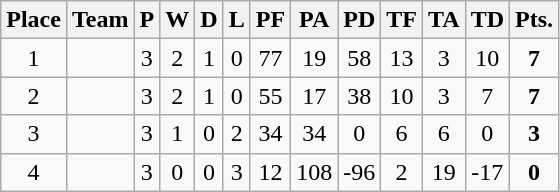<table class="wikitable" style="text-align: center;">
<tr>
<th>Place</th>
<th>Team</th>
<th>P</th>
<th>W</th>
<th>D</th>
<th>L</th>
<th>PF</th>
<th>PA</th>
<th>PD</th>
<th>TF</th>
<th>TA</th>
<th>TD</th>
<th>Pts.</th>
</tr>
<tr>
<td>1</td>
<td align="left"></td>
<td>3</td>
<td>2</td>
<td>1</td>
<td>0</td>
<td>77</td>
<td>19</td>
<td>58</td>
<td>13</td>
<td>3</td>
<td>10</td>
<td><strong>7</strong></td>
</tr>
<tr>
<td>2</td>
<td align="left"></td>
<td>3</td>
<td>2</td>
<td>1</td>
<td>0</td>
<td>55</td>
<td>17</td>
<td>38</td>
<td>10</td>
<td>3</td>
<td>7</td>
<td><strong>7</strong></td>
</tr>
<tr>
<td>3</td>
<td align="left"></td>
<td>3</td>
<td>1</td>
<td>0</td>
<td>2</td>
<td>34</td>
<td>34</td>
<td>0</td>
<td>6</td>
<td>6</td>
<td>0</td>
<td><strong>3</strong></td>
</tr>
<tr>
<td>4</td>
<td align="left"></td>
<td>3</td>
<td>0</td>
<td>0</td>
<td>3</td>
<td>12</td>
<td>108</td>
<td>-96</td>
<td>2</td>
<td>19</td>
<td>-17</td>
<td><strong>0</strong></td>
</tr>
</table>
